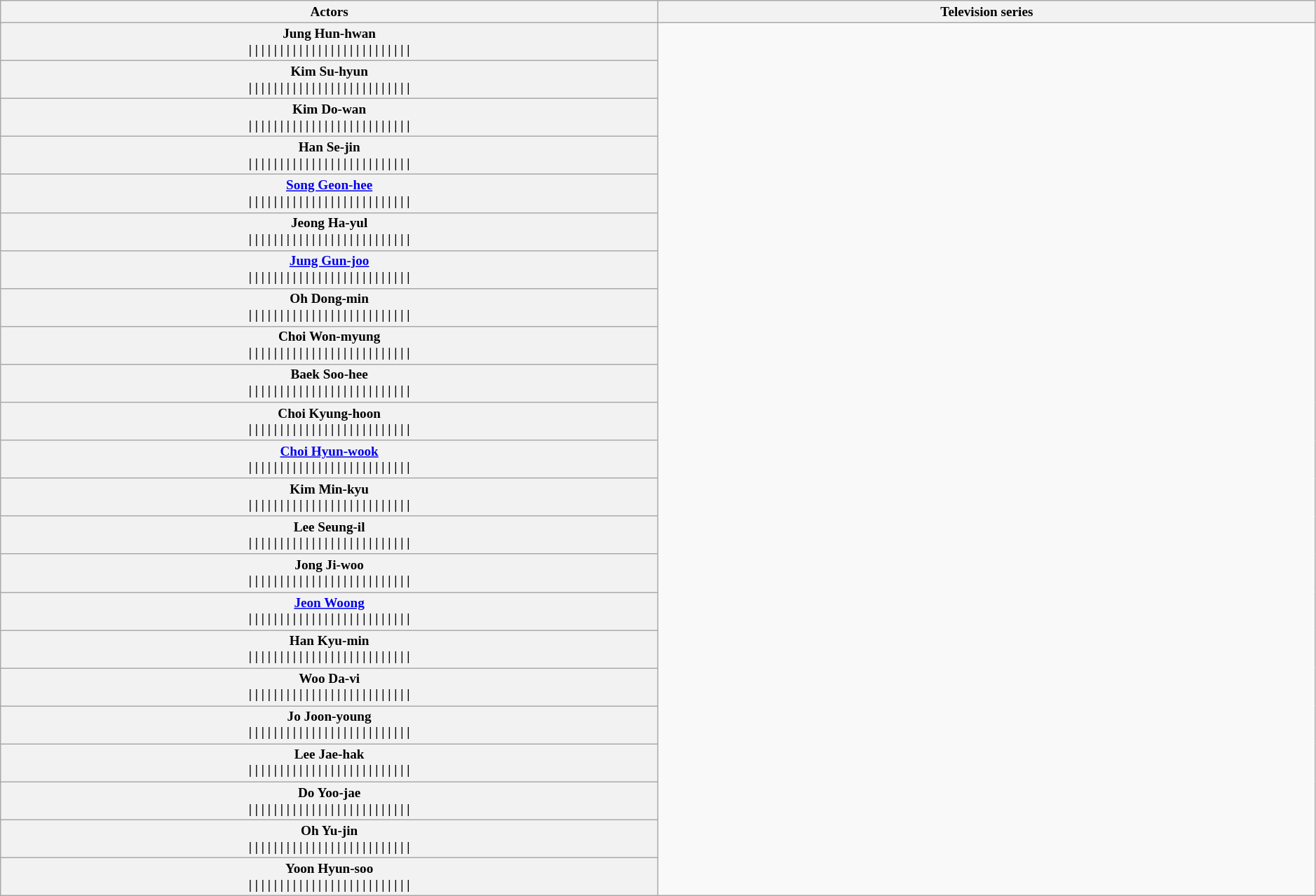<table class="wikitable collapsible collapsed" style="text-align:center;font-size:80%; width:99%;">
<tr style="vertical-align:bottom;">
<th scope="col" rowspan="2" style="width:5%;">Actors</th>
<th scope="col" colspan="26" style="width:5%;">Television series</th>
</tr>
<tr>
</tr>
<tr>
<th>Jung Hun-hwan<br> |
 | 
 | 
 |
 |
 | 
 |
 | 
 | 
 | 
 | 
 | 
 | 
 | 
 | 
 |
 |
 |
 |
 |
 |
 |
 |
 |
 |
 |</th>
</tr>
<tr>
<th>Kim Su-hyun<br> | 
 | 
 | 
 |
 |
 | 
 |
 | 
 | 
 | 
 | 
 | 
 | 
 | 
 | 
 |
 |
 |
 |
 |
 |
 |
 | 
 |
 |
 |</th>
</tr>
<tr>
<th>Kim Do-wan<br> |
 | 
 | 
 |
 |
 | 
 |
 | 
 | 
 | 
 | 
 | 
 | 
 | 
 | 
 |
 |
 |
 |
 |
 |
 |
 |
 |
 |
 |</th>
</tr>
<tr>
<th>Han Se-jin<br> |
 | 
 | 
 |
 |
 | 
 |
 | 
 | 
 | 
 | 
 | 
 | 
 | 
 | 
 |
 |
 |
 |
 |
 | 
 |
 |
 |
 |
 |</th>
</tr>
<tr>
<th><a href='#'>Song Geon-hee</a><br> |
 | 
 | 
 | 
 |
 | 
 | 
 |  
 | 
 | 
 | 
 | 
 | 
 | 
 | 
 |
 |
 |
 |
 |
 |
 |
 |
 |
 |
 |</th>
</tr>
<tr>
<th>Jeong Ha-yul<br> |
 | 
 | 
 |
 |
 | 
 | 
 | 
 | 
 | 
 | 
 | 
 | 
 | 
 | 
 |
 |
 |
 |
 |
 |
 |
 |
 |
 |
 |</th>
</tr>
<tr>
<th><a href='#'>Jung Gun-joo</a><br> |
 | 
 | 
 |
 | 
 | 
 |
 | 
 | 
 | 
 | 
 | 
 | 
 | 
 | 
 |
 |
 |
 |
 |
 |
 |
 |
 |
 |
 |</th>
</tr>
<tr>
<th>Oh Dong-min<br> |
 | 
 | 
 |
 |
 | 
 | 
 | 
 | 
 | 
 | 
 | 
 | 
 | 
 | 
 |
 | 
 |
 |
 |
 |
 |
 |
 |
 |
 |</th>
</tr>
<tr>
<th>Choi Won-myung<br> |
 | 
 | 
 |
 |
 | 
 |
 | 
 | 
 | 
 | 
 | 
 | 
 |
 |
 |
 |
 |
 |
 | 
 |
 |
 |
 |
 |
 |</th>
</tr>
<tr>
<th>Baek Soo-hee<br> |
 | 
 | 
 |
 |
 | 
 |
 | 
 | 
 | 
 | 
 | 
 | 
 | 
 |
 |
 |
 |
 |
 | 
 |
 |
 |
 |
 |
 |</th>
</tr>
<tr>
<th>Choi Kyung-hoon<br> |
 | 
 | 
 |
 |
 | 
 |
 | 
 | 
 | 
 | 
 | 
 | 
 | 
 |
 |
 |
 |
 | 
 |
 |
 |
 |
 |
 |
 |</th>
</tr>
<tr>
<th><a href='#'>Choi Hyun-wook</a><br> |
 | 
 | 
 |
 |
 | 
 |
 | 
 | 
 | 
 | 
 | 
 | 
 |  
 |
 |
 |
 |
 |
 |
 |
 |
 |
 |
 |
 | </th>
</tr>
<tr>
<th>Kim Min-kyu<br> |
 | 
 | 
 |
 |
 | 
 |
 | 
 | 
 | 
 | 
 | 
 | 
 |  
 |
 |
 |
 |
 |
 |
 |
 |
 |
 | 
 |
 |</th>
</tr>
<tr>
<th>Lee Seung-il<br> |
 | 
 | 
 |
 |
 | 
 |
 | 
 | 
 | 
 | 
 | 
 | 
 |
 | 
 |
 |
 |
 |
 | 
 |
 |
 |
 |
 |
 |</th>
</tr>
<tr>
<th>Jong Ji-woo<br> |
 | 
 | 
 |
 |
 | 
 |
 | 
 |
 | 
 | 
 | 
 | 
 |
 |
 | 
 |
 |
 |
 |
 | 
 |
 | 
 |
 |
 |</th>
</tr>
<tr>
<th><a href='#'>Jeon Woong</a><br> |
 | 
 | 
 |
 |
 | 
 |
 | 
 | 
 | 
 | 
 | 
 | 
 | 
 |
 | 
 |
 |
 |
 |
 |
 |
 | 
 |
 |
 |</th>
</tr>
<tr>
<th>Han Kyu-min<br> |
 | 
 | 
 |
 |
 | 
 |
 | 
 | 
 | 
 | 
 | 
 | 
 | 
 |
 | 
 |
 |
 |
 |
 |
 |
 |
 | 
 |
 |</th>
</tr>
<tr>
<th>Woo Da-vi<br> |
 | 
 | 
 |
 |
 | 
 |
 | 
 | 
 | 
 | 
 | 
 | 
 | 
 |
 |
 |
 | 
 |
 |
 |
 | 
 |
 |
 |
 |</th>
</tr>
<tr>
<th>Jo Joon-young<br> |
 | 
 | 
 |
 |
 | 
 |
 | 
 | 
 | 
 | 
 | 
 | 
 | 
 |
 |
 |
 | 
 |
 |
 |
 | 
 |
 |
 |
 |</th>
</tr>
<tr>
<th>Lee Jae-hak<br> |
 | 
 | 
 |
 |
 | 
 |
 | 
 | 
 | 
 | 
 | 
 | 
 | 
 |
 |
 |
 |
 |
 |
 | 
 |
 |
 |
 | 
 | </th>
</tr>
<tr>
<th>Do Yoo-jae<br> |
 | 
 | 
 |
 |
 | 
 |
 | 
 | 
 | 
 | 
 | 
 | 
 | 
 |
 |
 |
 |
 |
 |
 | 
 |
 |
 | 
 | 
 |</th>
</tr>
<tr>
<th>Oh Yu-jin<br> |
 | 
 | 
 |
 |
 | 
 |
 | 
 | 
 | 
 | 
 | 
 | 
 | 
 |
 |
 |
 |
 |
 |
 |
 |
 |
 | 
 | 
 |</th>
</tr>
<tr>
<th>Yoon Hyun-soo<br> |
 | 
 | 
 |
 |
 | 
 |
 | 
 | 
 | 
 | 
 | 
 | 
 | 
 |
 |
 |
 |
 |
 |
 |
 |
 |
 | 
 | 
 |</th>
</tr>
</table>
